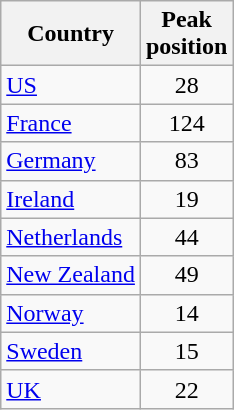<table class="wikitable sortable">
<tr>
<th>Country</th>
<th>Peak<br>position</th>
</tr>
<tr>
<td><a href='#'>US</a></td>
<td style="text-align:center;">28</td>
</tr>
<tr>
<td><a href='#'>France</a></td>
<td style="text-align:center;">124</td>
</tr>
<tr>
<td><a href='#'>Germany</a></td>
<td style="text-align:center;">83</td>
</tr>
<tr>
<td><a href='#'>Ireland</a></td>
<td style="text-align:center;">19</td>
</tr>
<tr>
<td><a href='#'>Netherlands</a></td>
<td style="text-align:center;">44</td>
</tr>
<tr>
<td><a href='#'>New Zealand</a></td>
<td style="text-align:center;">49</td>
</tr>
<tr>
<td><a href='#'>Norway</a></td>
<td style="text-align:center;">14</td>
</tr>
<tr>
<td><a href='#'>Sweden</a></td>
<td style="text-align:center;">15</td>
</tr>
<tr>
<td><a href='#'>UK</a></td>
<td style="text-align:center;">22</td>
</tr>
</table>
